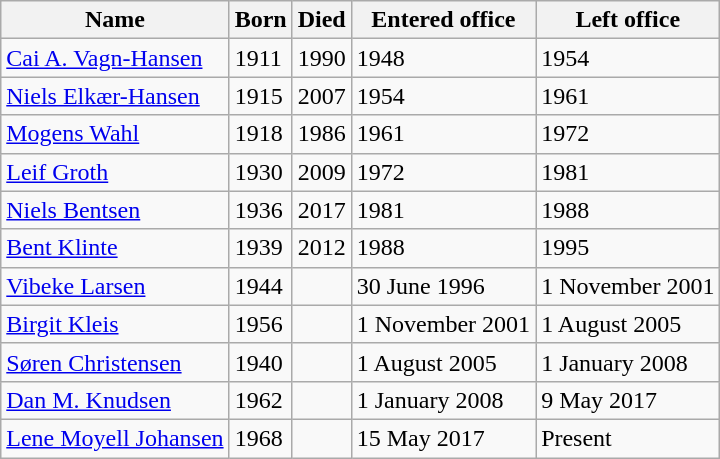<table class="wikitable">
<tr>
<th>Name</th>
<th>Born</th>
<th>Died</th>
<th>Entered office</th>
<th>Left office</th>
</tr>
<tr>
<td><a href='#'>Cai A. Vagn-Hansen</a></td>
<td>1911</td>
<td>1990</td>
<td>1948</td>
<td>1954</td>
</tr>
<tr>
<td><a href='#'>Niels Elkær-Hansen</a></td>
<td>1915</td>
<td>2007</td>
<td>1954</td>
<td>1961</td>
</tr>
<tr>
<td><a href='#'>Mogens Wahl</a></td>
<td>1918</td>
<td>1986</td>
<td>1961</td>
<td>1972</td>
</tr>
<tr>
<td><a href='#'>Leif Groth</a></td>
<td>1930</td>
<td>2009</td>
<td>1972</td>
<td>1981</td>
</tr>
<tr>
<td><a href='#'>Niels Bentsen</a></td>
<td>1936</td>
<td>2017</td>
<td>1981</td>
<td>1988</td>
</tr>
<tr>
<td><a href='#'>Bent Klinte</a></td>
<td>1939</td>
<td>2012</td>
<td>1988</td>
<td>1995</td>
</tr>
<tr>
<td><a href='#'>Vibeke Larsen</a></td>
<td>1944</td>
<td></td>
<td>30 June 1996</td>
<td>1 November 2001</td>
</tr>
<tr>
<td><a href='#'>Birgit Kleis</a></td>
<td>1956</td>
<td></td>
<td>1 November 2001</td>
<td>1 August 2005</td>
</tr>
<tr>
<td><a href='#'>Søren Christensen</a></td>
<td>1940</td>
<td></td>
<td>1 August 2005</td>
<td>1 January 2008</td>
</tr>
<tr>
<td><a href='#'>Dan M. Knudsen</a></td>
<td>1962</td>
<td></td>
<td>1 January 2008</td>
<td>9 May 2017</td>
</tr>
<tr>
<td><a href='#'>Lene Moyell Johansen</a></td>
<td>1968</td>
<td></td>
<td>15 May 2017</td>
<td>Present</td>
</tr>
</table>
